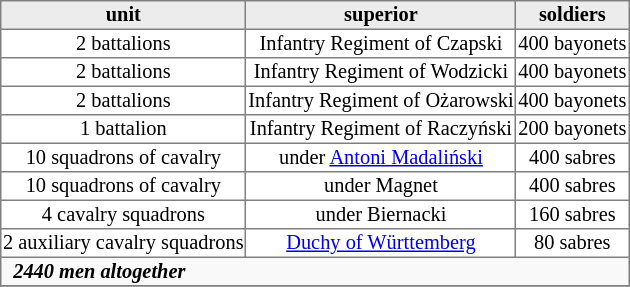<table border="1" cellpadding="1" cellspacing="0" style="font-size: 85%; border: gray solid 1px; border-collapse: collapse; text-align: center;">
<tr style="background: #ececec;">
<th>unit</th>
<th>superior</th>
<th>soldiers</th>
</tr>
<tr>
<td>2 battalions</td>
<td>Infantry Regiment of Czapski</td>
<td>400 bayonets</td>
</tr>
<tr>
<td>2 battalions</td>
<td>Infantry Regiment of Wodzicki</td>
<td>400 bayonets</td>
</tr>
<tr>
<td>2 battalions</td>
<td>Infantry Regiment of Ożarowski</td>
<td>400 bayonets</td>
</tr>
<tr>
<td>1 battalion</td>
<td>Infantry Regiment of Raczyński</td>
<td>200 bayonets</td>
</tr>
<tr>
<td>10 squadrons of cavalry</td>
<td>under <a href='#'>Antoni Madaliński</a></td>
<td>400 sabres</td>
</tr>
<tr>
<td>10 squadrons of cavalry</td>
<td>under Magnet</td>
<td>400 sabres</td>
</tr>
<tr>
<td>4 cavalry squadrons</td>
<td>under Biernacki</td>
<td>160 sabres</td>
</tr>
<tr>
<td>2 auxiliary cavalry squadrons</td>
<td><a href='#'>Duchy of Württemberg</a></td>
<td>80 sabres</td>
</tr>
<tr>
<th colspan="14" style="background: #f9f9f9; text-align: left;">  <em>2440 men altogether</em></th>
</tr>
<tr>
</tr>
</table>
